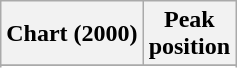<table class="wikitable sortable plainrowheaders">
<tr>
<th scope="col">Chart (2000)</th>
<th scope="col">Peak<br>position</th>
</tr>
<tr>
</tr>
<tr>
</tr>
</table>
